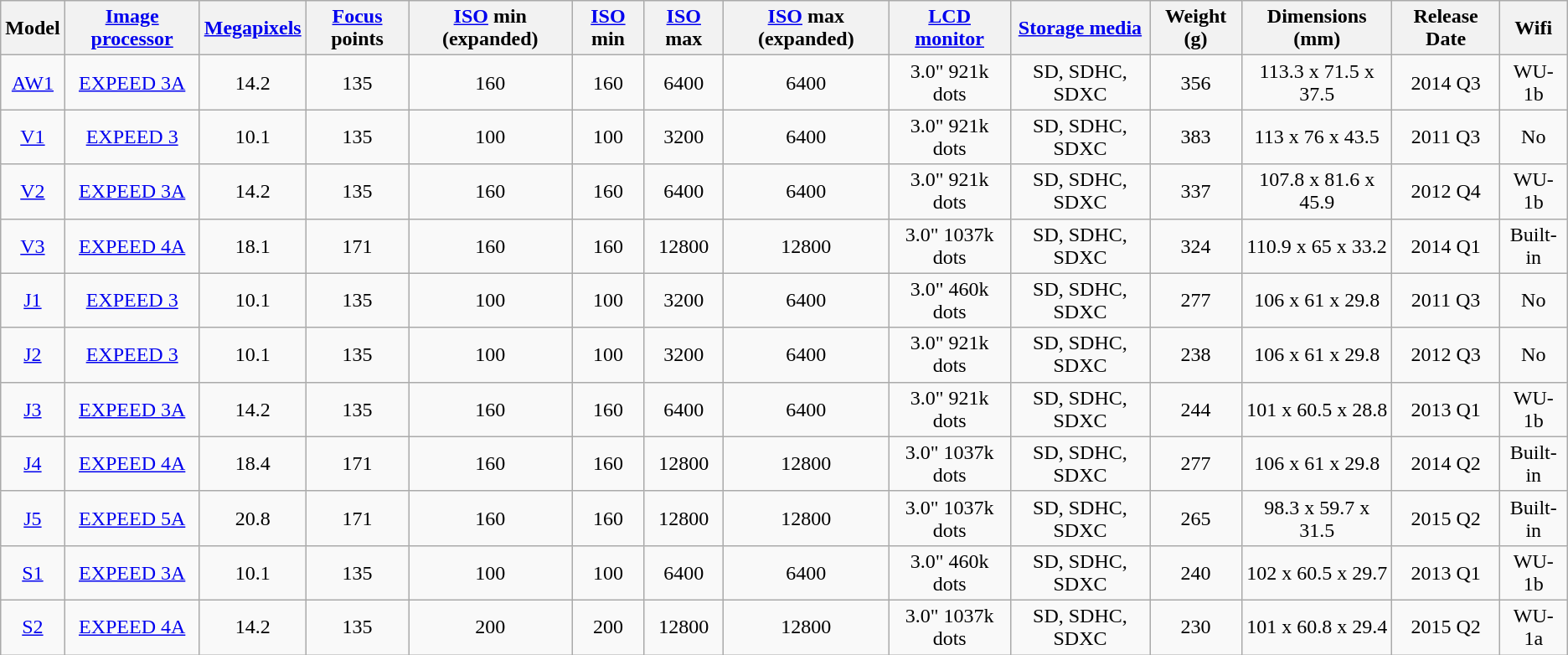<table class="wikitable sortable" style="text-align: center; width: auto;">
<tr>
<th>Model</th>
<th><a href='#'>Image processor</a></th>
<th><a href='#'>Megapixels</a></th>
<th><a href='#'>Focus</a> points</th>
<th><a href='#'>ISO</a> min (expanded)</th>
<th><a href='#'>ISO</a> min</th>
<th><a href='#'>ISO</a> max</th>
<th><a href='#'>ISO</a> max (expanded)</th>
<th><a href='#'>LCD monitor</a></th>
<th><a href='#'>Storage media</a></th>
<th>Weight (g)</th>
<th>Dimensions (mm)</th>
<th>Release Date</th>
<th>Wifi</th>
</tr>
<tr>
<td><a href='#'>AW1</a></td>
<td><a href='#'>EXPEED 3A</a></td>
<td>14.2</td>
<td>135</td>
<td>160</td>
<td>160</td>
<td>6400</td>
<td>6400</td>
<td>3.0" 921k dots</td>
<td>SD, SDHC, SDXC</td>
<td>356</td>
<td>113.3 x 71.5 x 37.5</td>
<td>2014 Q3</td>
<td>WU-1b</td>
</tr>
<tr>
<td><a href='#'>V1</a></td>
<td><a href='#'>EXPEED 3</a></td>
<td>10.1</td>
<td>135</td>
<td>100</td>
<td>100</td>
<td>3200</td>
<td>6400</td>
<td>3.0" 921k dots</td>
<td>SD, SDHC, SDXC</td>
<td>383</td>
<td>113 x 76 x 43.5</td>
<td>2011 Q3</td>
<td>No</td>
</tr>
<tr>
<td><a href='#'>V2</a></td>
<td><a href='#'>EXPEED 3A</a></td>
<td>14.2</td>
<td>135</td>
<td>160</td>
<td>160</td>
<td>6400</td>
<td>6400</td>
<td>3.0" 921k dots</td>
<td>SD, SDHC, SDXC</td>
<td>337</td>
<td>107.8 x 81.6 x 45.9</td>
<td>2012 Q4</td>
<td>WU-1b</td>
</tr>
<tr>
<td><a href='#'>V3</a></td>
<td><a href='#'>EXPEED 4A</a></td>
<td>18.1</td>
<td>171</td>
<td>160</td>
<td>160</td>
<td>12800</td>
<td>12800</td>
<td>3.0" 1037k dots</td>
<td>SD, SDHC, SDXC</td>
<td>324</td>
<td>110.9 x 65 x 33.2</td>
<td>2014 Q1</td>
<td>Built-in</td>
</tr>
<tr>
<td><a href='#'>J1</a></td>
<td><a href='#'>EXPEED 3</a></td>
<td>10.1</td>
<td>135</td>
<td>100</td>
<td>100</td>
<td>3200</td>
<td>6400</td>
<td>3.0" 460k dots</td>
<td>SD, SDHC, SDXC</td>
<td>277</td>
<td>106 x 61 x 29.8</td>
<td>2011 Q3</td>
<td>No</td>
</tr>
<tr>
<td><a href='#'>J2</a></td>
<td><a href='#'>EXPEED 3</a></td>
<td>10.1</td>
<td>135</td>
<td>100</td>
<td>100</td>
<td>3200</td>
<td>6400</td>
<td>3.0" 921k dots</td>
<td>SD, SDHC, SDXC</td>
<td>238</td>
<td>106 x 61 x 29.8</td>
<td>2012 Q3</td>
<td>No</td>
</tr>
<tr>
<td><a href='#'>J3</a></td>
<td><a href='#'>EXPEED 3A</a></td>
<td>14.2</td>
<td>135</td>
<td>160</td>
<td>160</td>
<td>6400</td>
<td>6400</td>
<td>3.0" 921k dots</td>
<td>SD, SDHC, SDXC</td>
<td>244</td>
<td>101 x 60.5 x 28.8</td>
<td>2013 Q1</td>
<td>WU-1b</td>
</tr>
<tr>
<td><a href='#'>J4</a></td>
<td><a href='#'>EXPEED 4A</a></td>
<td>18.4</td>
<td>171</td>
<td>160</td>
<td>160</td>
<td>12800</td>
<td>12800</td>
<td>3.0" 1037k dots</td>
<td>SD, SDHC, SDXC</td>
<td>277</td>
<td>106 x 61 x 29.8</td>
<td>2014 Q2</td>
<td>Built-in</td>
</tr>
<tr>
<td><a href='#'>J5</a></td>
<td><a href='#'>EXPEED 5A</a></td>
<td>20.8</td>
<td>171</td>
<td>160</td>
<td>160</td>
<td>12800</td>
<td>12800</td>
<td>3.0" 1037k dots</td>
<td>SD, SDHC, SDXC</td>
<td>265</td>
<td>98.3 x 59.7 x 31.5</td>
<td>2015 Q2</td>
<td>Built-in</td>
</tr>
<tr>
<td><a href='#'>S1</a></td>
<td><a href='#'>EXPEED 3A</a></td>
<td>10.1</td>
<td>135</td>
<td>100</td>
<td>100</td>
<td>6400</td>
<td>6400</td>
<td>3.0" 460k dots</td>
<td>SD, SDHC, SDXC</td>
<td>240</td>
<td>102 x 60.5 x 29.7</td>
<td>2013 Q1</td>
<td>WU-1b</td>
</tr>
<tr>
<td><a href='#'>S2</a></td>
<td><a href='#'>EXPEED 4A</a></td>
<td>14.2</td>
<td>135</td>
<td>200</td>
<td>200</td>
<td>12800</td>
<td>12800</td>
<td>3.0" 1037k dots</td>
<td>SD, SDHC, SDXC</td>
<td>230</td>
<td>101 x 60.8 x 29.4</td>
<td>2015 Q2</td>
<td>WU-1a</td>
</tr>
</table>
